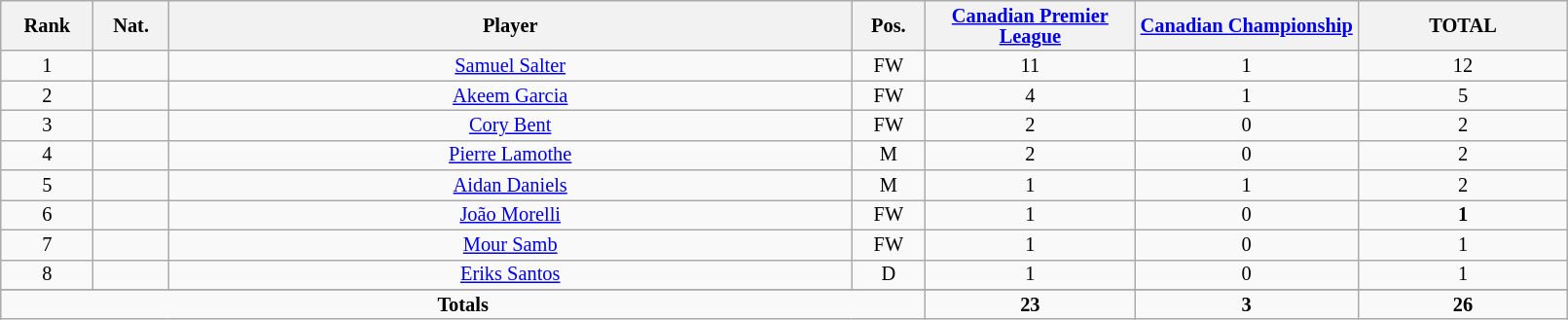<table class="wikitable sortable alternance"  style="font-size:85%; text-align:center; line-height:14px; width:85%;">
<tr>
<th width=10><strong>Rank</strong></th>
<th width=10><strong>Nat.</strong></th>
<th scope="col" style="width:275px;"><strong>Player</strong></th>
<th width=10><strong>Pos.</strong></th>
<th width=80><a href='#'>Canadian Premier League</a></th>
<th width=80><a href='#'>Canadian Championship</a></th>
<th width=80>TOTAL</th>
</tr>
<tr>
<td>1</td>
<td></td>
<td><a href='#'>Samuel Salter</a></td>
<td>FW</td>
<td>11</td>
<td>1</td>
<td>12</td>
</tr>
<tr>
<td>2</td>
<td></td>
<td><a href='#'>Akeem Garcia</a></td>
<td>FW</td>
<td>4</td>
<td>1</td>
<td>5</td>
</tr>
<tr>
<td>3</td>
<td></td>
<td><a href='#'>Cory Bent</a></td>
<td>FW</td>
<td>2</td>
<td>0</td>
<td>2</td>
</tr>
<tr>
<td>4</td>
<td></td>
<td><a href='#'>Pierre Lamothe</a></td>
<td>M</td>
<td>2</td>
<td>0</td>
<td>2</td>
</tr>
<tr>
<td>5</td>
<td></td>
<td><a href='#'>Aidan Daniels</a></td>
<td>M</td>
<td>1</td>
<td>1</td>
<td>2</td>
</tr>
<tr>
<td>6</td>
<td></td>
<td><a href='#'>João Morelli</a></td>
<td>FW</td>
<td>1</td>
<td>0</td>
<td><strong>1</strong></td>
</tr>
<tr>
<td>7</td>
<td></td>
<td><a href='#'>Mour Samb</a></td>
<td>FW</td>
<td>1</td>
<td>0</td>
<td>1</td>
</tr>
<tr>
<td>8</td>
<td></td>
<td><a href='#'>Eriks Santos</a></td>
<td>D</td>
<td>1</td>
<td>0</td>
<td>1</td>
</tr>
<tr>
</tr>
<tr class="sortbottom">
<td colspan="4"><strong>Totals</strong></td>
<td><strong>23</strong></td>
<td><strong>3</strong></td>
<td><strong>26</strong></td>
</tr>
</table>
